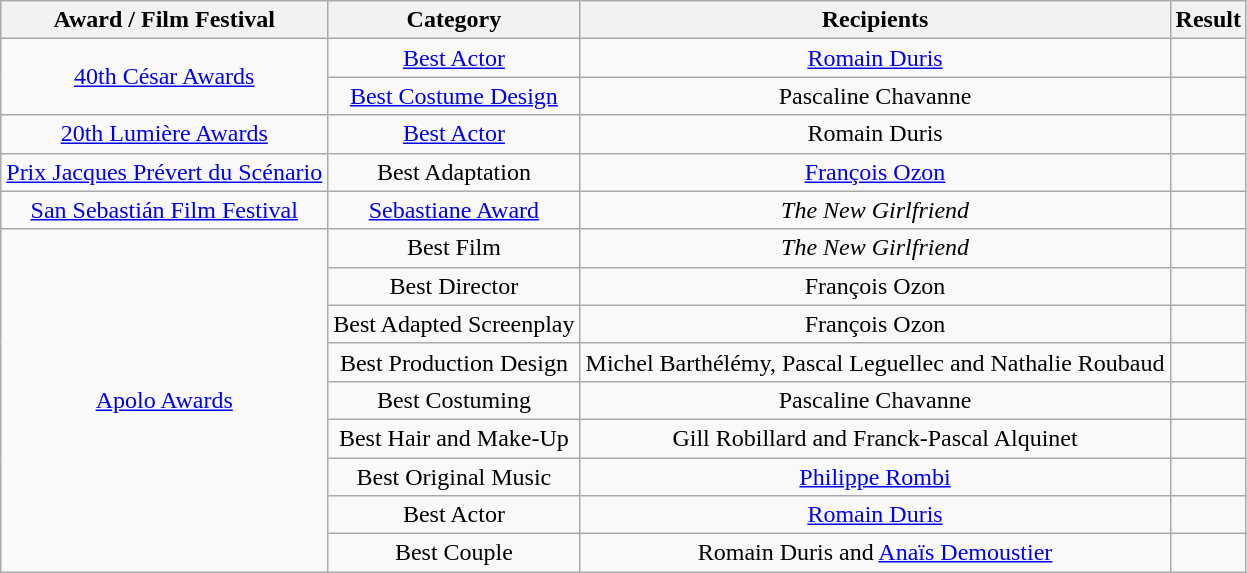<table class="wikitable plainrowheaders sortable" style="text-align:center;">
<tr>
<th scope=col>Award / Film Festival</th>
<th scope=col>Category</th>
<th scope=col>Recipients</th>
<th scope=col>Result</th>
</tr>
<tr>
<td rowspan=2><a href='#'>40th César Awards</a></td>
<td><a href='#'>Best Actor</a></td>
<td><a href='#'>Romain Duris</a></td>
<td></td>
</tr>
<tr>
<td><a href='#'>Best Costume Design</a></td>
<td>Pascaline Chavanne</td>
<td></td>
</tr>
<tr>
<td><a href='#'>20th Lumière Awards</a></td>
<td><a href='#'>Best Actor</a></td>
<td>Romain Duris</td>
<td></td>
</tr>
<tr>
<td><a href='#'>Prix Jacques Prévert du Scénario</a></td>
<td>Best Adaptation</td>
<td><a href='#'>François Ozon</a></td>
<td></td>
</tr>
<tr>
<td><a href='#'>San Sebastián Film Festival</a></td>
<td><a href='#'>Sebastiane Award</a></td>
<td><em>The New Girlfriend</em></td>
<td></td>
</tr>
<tr>
<td rowspan="9"><a href='#'>Apolo Awards</a></td>
<td>Best Film</td>
<td><em>The New Girlfriend</em></td>
<td></td>
</tr>
<tr>
<td>Best Director</td>
<td>François Ozon</td>
<td></td>
</tr>
<tr>
<td>Best Adapted Screenplay</td>
<td>François Ozon</td>
<td></td>
</tr>
<tr>
<td>Best Production Design</td>
<td>Michel Barthélémy, Pascal Leguellec and Nathalie Roubaud</td>
<td></td>
</tr>
<tr>
<td>Best Costuming</td>
<td>Pascaline Chavanne</td>
<td></td>
</tr>
<tr>
<td>Best Hair and Make-Up</td>
<td>Gill Robillard and Franck-Pascal Alquinet</td>
<td></td>
</tr>
<tr>
<td>Best Original Music</td>
<td><a href='#'>Philippe Rombi</a></td>
<td></td>
</tr>
<tr>
<td>Best Actor</td>
<td><a href='#'>Romain Duris</a></td>
<td></td>
</tr>
<tr>
<td>Best Couple</td>
<td>Romain Duris and <a href='#'>Anaïs Demoustier</a></td>
<td></td>
</tr>
</table>
